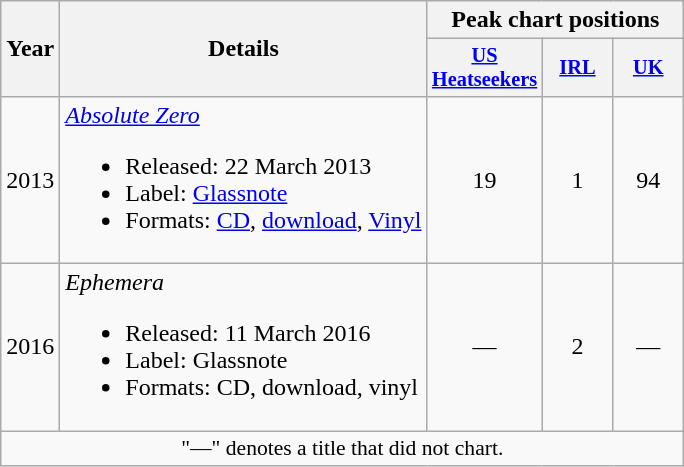<table class="wikitable" style=text-align:center;>
<tr>
<th rowspan="2">Year</th>
<th rowspan="2">Details</th>
<th colspan="3">Peak chart positions</th>
</tr>
<tr>
<th style="width:3em;font-size:85%"><a href='#'>US Heatseekers</a><br></th>
<th style="width:3em;font-size:85%"><a href='#'>IRL</a></th>
<th style="width:3em;font-size:85%"><a href='#'>UK</a></th>
</tr>
<tr>
<td>2013</td>
<td align="left"><em><a href='#'>Absolute Zero</a></em><br><ul><li>Released: 22 March 2013</li><li>Label: <a href='#'>Glassnote</a></li><li>Formats: <a href='#'>CD</a>, <a href='#'>download</a>, <a href='#'>Vinyl</a></li></ul></td>
<td>19</td>
<td>1</td>
<td>94</td>
</tr>
<tr>
<td>2016</td>
<td align="left"><em>Ephemera</em><br><ul><li>Released: 11 March 2016</li><li>Label: Glassnote</li><li>Formats: CD, download, vinyl</li></ul></td>
<td>—</td>
<td>2</td>
<td>—</td>
</tr>
<tr>
<td colspan="5" style="font-size:90%">"—" denotes a title that did not chart.</td>
</tr>
</table>
